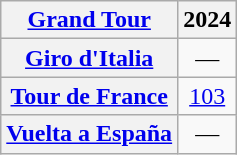<table class="wikitable plainrowheaders">
<tr>
<th scope="col"><a href='#'>Grand Tour</a></th>
<th scope="col">2024</th>
</tr>
<tr style="text-align:center;">
<th scope="row"> <a href='#'>Giro d'Italia</a></th>
<td>—</td>
</tr>
<tr style="text-align:center;">
<th scope="row"> <a href='#'>Tour de France</a></th>
<td><a href='#'>103</a></td>
</tr>
<tr style="text-align:center;">
<th scope="row"> <a href='#'>Vuelta a España</a></th>
<td>—</td>
</tr>
</table>
